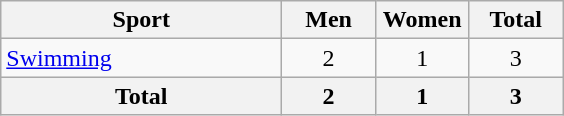<table class="wikitable sortable" style="text-align:center;">
<tr>
<th width=180>Sport</th>
<th width=55>Men</th>
<th width=55>Women</th>
<th width=55>Total</th>
</tr>
<tr>
<td align=left><a href='#'>Swimming</a></td>
<td>2</td>
<td>1</td>
<td>3</td>
</tr>
<tr>
<th>Total</th>
<th>2</th>
<th>1</th>
<th>3</th>
</tr>
</table>
